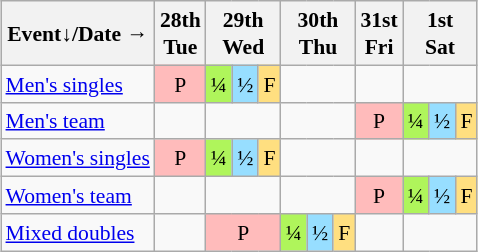<table class="wikitable" style="margin:0.5em auto; font-size:90%; line-height:1.25em; text-align:center;">
<tr>
<th>Event↓/Date →</th>
<th>28th<br>Tue</th>
<th colspan=3>29th<br>Wed</th>
<th colspan=3>30th<br>Thu</th>
<th>31st<br>Fri</th>
<th colspan=3>1st<br>Sat</th>
</tr>
<tr>
<td align="left"><a href='#'>Men's singles</a></td>
<td bgcolor="#FFBBBB">P</td>
<td bgcolor="#AFF55B">¼</td>
<td bgcolor="#97DEFF">½</td>
<td bgcolor="#FFDF80">F</td>
<td colspan=3></td>
<td></td>
<td colspan=3></td>
</tr>
<tr>
<td align="left"><a href='#'>Men's team</a></td>
<td></td>
<td colspan=3></td>
<td colspan=3></td>
<td bgcolor="#FFBBBB">P</td>
<td bgcolor="#AFF55B">¼</td>
<td bgcolor="#97DEFF">½</td>
<td bgcolor="#FFDF80">F</td>
</tr>
<tr>
<td align="left"><a href='#'>Women's singles</a></td>
<td bgcolor="#FFBBBB">P</td>
<td bgcolor="#AFF55B">¼</td>
<td bgcolor="#97DEFF">½</td>
<td bgcolor="#FFDF80">F</td>
<td colspan=3></td>
<td></td>
<td colspan=3></td>
</tr>
<tr>
<td align="left"><a href='#'>Women's team</a></td>
<td></td>
<td colspan=3></td>
<td colspan=3></td>
<td bgcolor="#FFBBBB">P</td>
<td bgcolor="#AFF55B">¼</td>
<td bgcolor="#97DEFF">½</td>
<td bgcolor="#FFDF80">F</td>
</tr>
<tr>
<td align="left"><a href='#'>Mixed doubles</a></td>
<td></td>
<td colspan=3 bgcolor="#FFBBBB">P</td>
<td bgcolor="#AFF55B">¼</td>
<td bgcolor="#97DEFF">½</td>
<td bgcolor="#FFDF80">F</td>
<td></td>
<td colspan=3></td>
</tr>
</table>
